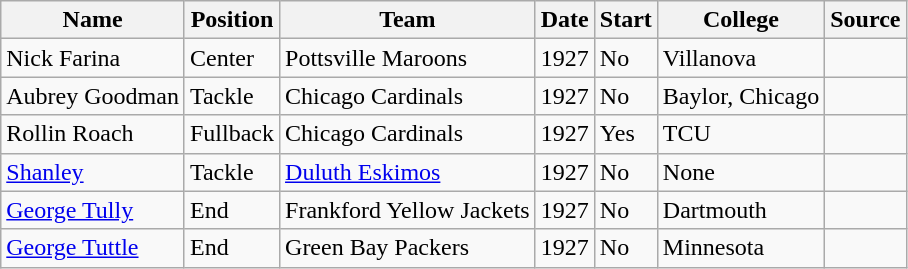<table class="wikitable sortable">
<tr>
<th>Name</th>
<th>Position</th>
<th>Team</th>
<th>Date</th>
<th>Start</th>
<th>College</th>
<th>Source</th>
</tr>
<tr>
<td>Nick Farina</td>
<td>Center</td>
<td>Pottsville Maroons</td>
<td>1927</td>
<td>No</td>
<td>Villanova</td>
<td></td>
</tr>
<tr>
<td>Aubrey Goodman</td>
<td>Tackle</td>
<td>Chicago Cardinals</td>
<td>1927</td>
<td>No</td>
<td>Baylor, Chicago</td>
<td></td>
</tr>
<tr>
<td>Rollin Roach</td>
<td>Fullback</td>
<td>Chicago Cardinals</td>
<td>1927</td>
<td>Yes</td>
<td>TCU</td>
<td></td>
</tr>
<tr>
<td><a href='#'>Shanley</a></td>
<td>Tackle</td>
<td><a href='#'>Duluth Eskimos</a></td>
<td>1927</td>
<td>No</td>
<td>None</td>
<td></td>
</tr>
<tr>
<td><a href='#'>George Tully</a></td>
<td>End</td>
<td>Frankford Yellow Jackets</td>
<td>1927</td>
<td>No</td>
<td>Dartmouth</td>
<td></td>
</tr>
<tr>
<td><a href='#'>George Tuttle</a></td>
<td>End</td>
<td>Green Bay Packers</td>
<td>1927</td>
<td>No</td>
<td>Minnesota</td>
<td></td>
</tr>
</table>
